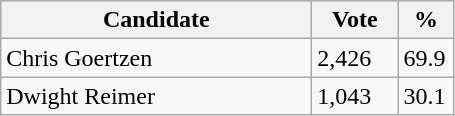<table class="wikitable">
<tr>
<th bgcolor="#DDDDFF" width="200px">Candidate</th>
<th bgcolor="#DDDDFF" width="50px">Vote</th>
<th bgcolor="#DDDDFF" width="30px">%</th>
</tr>
<tr>
<td>Chris Goertzen</td>
<td>2,426</td>
<td>69.9</td>
</tr>
<tr>
<td>Dwight Reimer</td>
<td>1,043</td>
<td>30.1</td>
</tr>
</table>
